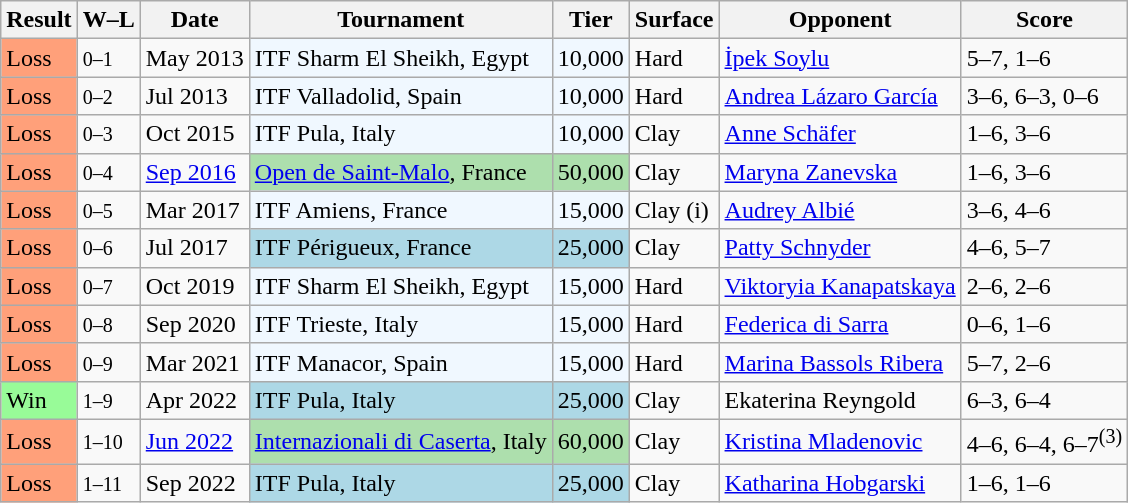<table class="sortable wikitable">
<tr>
<th>Result</th>
<th class="unsortable">W–L</th>
<th>Date</th>
<th>Tournament</th>
<th>Tier</th>
<th>Surface</th>
<th>Opponent</th>
<th class="unsortable">Score</th>
</tr>
<tr>
<td style="background:#ffa07a;">Loss</td>
<td><small>0–1</small></td>
<td>May 2013</td>
<td style="background:#f0f8ff;">ITF Sharm El Sheikh, Egypt</td>
<td style="background:#f0f8ff;">10,000</td>
<td>Hard</td>
<td> <a href='#'>İpek Soylu</a></td>
<td>5–7, 1–6</td>
</tr>
<tr>
<td style="background:#ffa07a;">Loss</td>
<td><small>0–2</small></td>
<td>Jul 2013</td>
<td style="background:#f0f8ff;">ITF Valladolid, Spain</td>
<td style="background:#f0f8ff;">10,000</td>
<td>Hard</td>
<td> <a href='#'>Andrea Lázaro García</a></td>
<td>3–6, 6–3, 0–6</td>
</tr>
<tr>
<td style="background:#ffa07a;">Loss</td>
<td><small>0–3</small></td>
<td>Oct 2015</td>
<td style="background:#f0f8ff;">ITF Pula, Italy</td>
<td style="background:#f0f8ff;">10,000</td>
<td>Clay</td>
<td> <a href='#'>Anne Schäfer</a></td>
<td>1–6, 3–6</td>
</tr>
<tr>
<td style="background:#ffa07a;">Loss</td>
<td><small>0–4</small></td>
<td><a href='#'>Sep 2016</a></td>
<td style="background:#addfad;"><a href='#'>Open de Saint-Malo</a>, France</td>
<td style="background:#addfad;">50,000</td>
<td>Clay</td>
<td> <a href='#'>Maryna Zanevska</a></td>
<td>1–6, 3–6</td>
</tr>
<tr>
<td style="background:#ffa07a;">Loss</td>
<td><small>0–5</small></td>
<td>Mar 2017</td>
<td style="background:#f0f8ff;">ITF Amiens, France</td>
<td style="background:#f0f8ff;">15,000</td>
<td>Clay (i)</td>
<td> <a href='#'>Audrey Albié</a></td>
<td>3–6, 4–6</td>
</tr>
<tr>
<td style="background:#ffa07a;">Loss</td>
<td><small>0–6</small></td>
<td>Jul 2017</td>
<td style="background:lightblue;">ITF Périgueux, France</td>
<td style="background:lightblue;">25,000</td>
<td>Clay</td>
<td> <a href='#'>Patty Schnyder</a></td>
<td>4–6, 5–7</td>
</tr>
<tr>
<td style="background:#ffa07a;">Loss</td>
<td><small>0–7</small></td>
<td>Oct 2019</td>
<td style="background:#f0f8ff;">ITF Sharm El Sheikh, Egypt</td>
<td style="background:#f0f8ff;">15,000</td>
<td>Hard</td>
<td> <a href='#'>Viktoryia Kanapatskaya</a></td>
<td>2–6, 2–6</td>
</tr>
<tr>
<td style="background:#ffa07a;">Loss</td>
<td><small>0–8</small></td>
<td>Sep 2020</td>
<td style="background:#f0f8ff;">ITF Trieste, Italy</td>
<td style="background:#f0f8ff;">15,000</td>
<td>Hard</td>
<td> <a href='#'>Federica di Sarra</a></td>
<td>0–6, 1–6</td>
</tr>
<tr>
<td style="background:#ffa07a;">Loss</td>
<td><small>0–9</small></td>
<td>Mar 2021</td>
<td style="background:#f0f8ff;">ITF Manacor, Spain</td>
<td style="background:#f0f8ff;">15,000</td>
<td>Hard</td>
<td> <a href='#'>Marina Bassols Ribera</a></td>
<td>5–7, 2–6</td>
</tr>
<tr>
<td style="background:#98FB98;">Win</td>
<td><small>1–9</small></td>
<td>Apr 2022</td>
<td style="background:lightblue;">ITF Pula, Italy</td>
<td style="background:lightblue;">25,000</td>
<td>Clay</td>
<td> Ekaterina Reyngold</td>
<td>6–3, 6–4</td>
</tr>
<tr>
<td style="background:#ffa07a;">Loss</td>
<td><small>1–10</small></td>
<td><a href='#'>Jun 2022</a></td>
<td style="background:#addfad;"><a href='#'>Internazionali di Caserta</a>, Italy</td>
<td style="background:#addfad;">60,000</td>
<td>Clay</td>
<td> <a href='#'>Kristina Mladenovic</a></td>
<td>4–6, 6–4, 6–7<sup>(3)</sup></td>
</tr>
<tr>
<td style="background:#ffa07a;">Loss</td>
<td><small>1–11</small></td>
<td>Sep 2022</td>
<td style="background:lightblue;">ITF Pula, Italy</td>
<td style="background:lightblue;">25,000</td>
<td>Clay</td>
<td> <a href='#'>Katharina Hobgarski</a></td>
<td>1–6, 1–6</td>
</tr>
</table>
